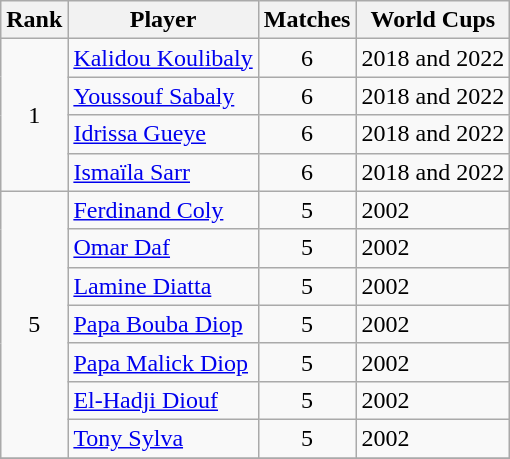<table class="wikitable" style="text-align: left;">
<tr>
<th>Rank</th>
<th>Player</th>
<th>Matches</th>
<th>World Cups</th>
</tr>
<tr>
<td rowspan=4 align=center>1</td>
<td><a href='#'>Kalidou Koulibaly</a></td>
<td align=center>6</td>
<td>2018 and 2022</td>
</tr>
<tr>
<td><a href='#'>Youssouf Sabaly</a></td>
<td align=center>6</td>
<td>2018 and 2022</td>
</tr>
<tr>
<td><a href='#'>Idrissa Gueye</a></td>
<td align=center>6</td>
<td>2018 and 2022</td>
</tr>
<tr>
<td><a href='#'>Ismaïla Sarr</a></td>
<td align=center>6</td>
<td>2018 and 2022</td>
</tr>
<tr>
<td rowspan=7 align=center>5</td>
<td><a href='#'>Ferdinand Coly</a></td>
<td align=center>5</td>
<td>2002</td>
</tr>
<tr>
<td><a href='#'>Omar Daf</a></td>
<td align=center>5</td>
<td>2002</td>
</tr>
<tr>
<td><a href='#'>Lamine Diatta</a></td>
<td align=center>5</td>
<td>2002</td>
</tr>
<tr>
<td><a href='#'>Papa Bouba Diop</a></td>
<td align=center>5</td>
<td>2002</td>
</tr>
<tr>
<td><a href='#'>Papa Malick Diop</a></td>
<td align=center>5</td>
<td>2002</td>
</tr>
<tr>
<td><a href='#'>El-Hadji Diouf</a></td>
<td align=center>5</td>
<td>2002</td>
</tr>
<tr>
<td><a href='#'>Tony Sylva</a></td>
<td align=center>5</td>
<td>2002</td>
</tr>
<tr>
</tr>
</table>
